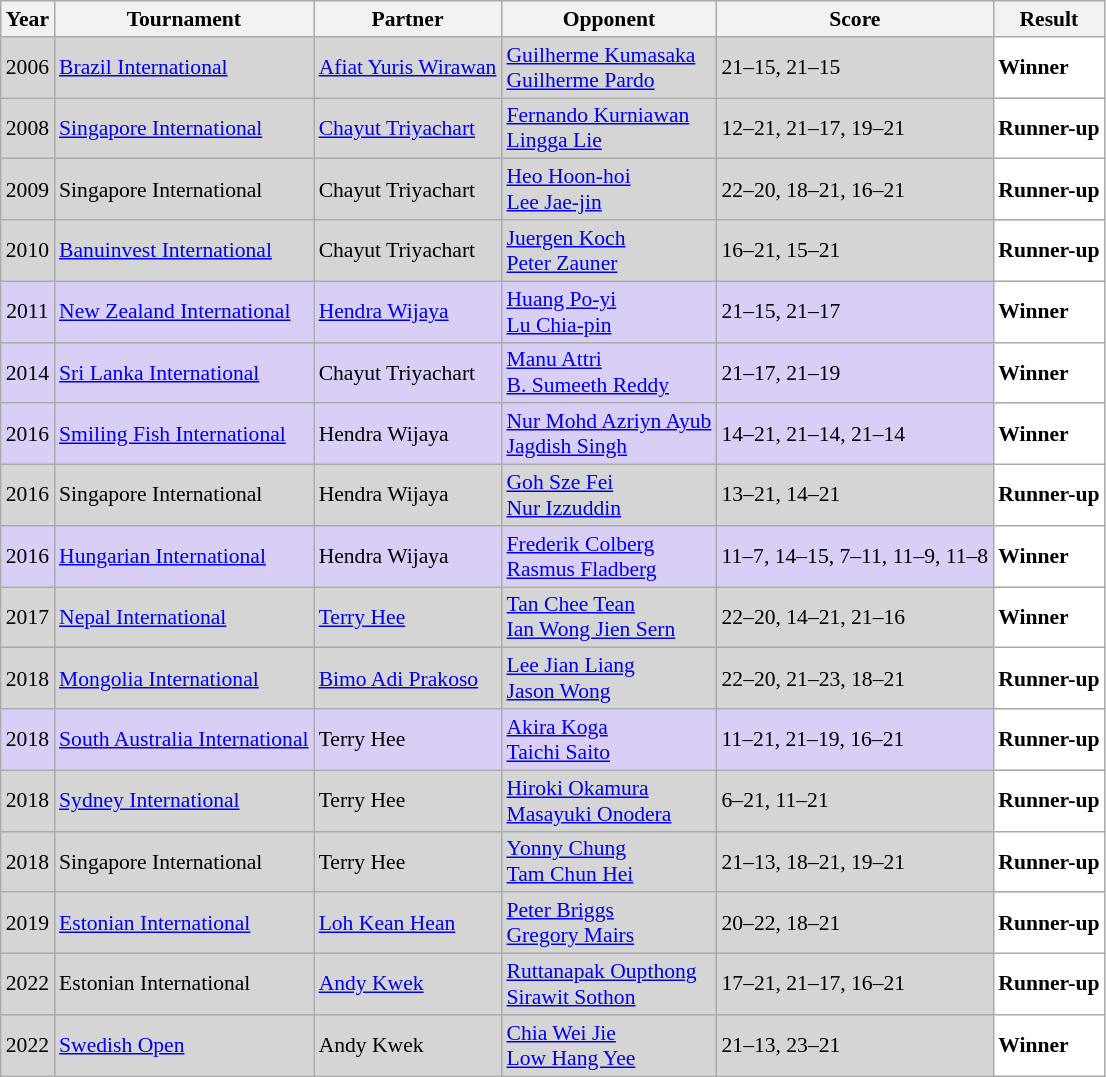<table class="sortable wikitable" style="font-size: 90%;">
<tr>
<th>Year</th>
<th>Tournament</th>
<th>Partner</th>
<th>Opponent</th>
<th>Score</th>
<th>Result</th>
</tr>
<tr style="background:#D5D5D5">
<td align="center">2006</td>
<td align="left"><a href='#'>Brazil International</a></td>
<td align="left"> <a href='#'>Afiat Yuris Wirawan</a></td>
<td align="left"> <a href='#'>Guilherme Kumasaka</a> <br>  <a href='#'>Guilherme Pardo</a></td>
<td align="left">21–15, 21–15</td>
<td style="text-align:left; background:white"> <strong>Winner</strong></td>
</tr>
<tr style="background:#D5D5D5">
<td align="center">2008</td>
<td align="left"><a href='#'>Singapore International</a></td>
<td align="left"> <a href='#'>Chayut Triyachart</a></td>
<td align="left"> <a href='#'>Fernando Kurniawan</a> <br>  <a href='#'>Lingga Lie</a></td>
<td align="left">12–21, 21–17, 19–21</td>
<td style="text-align:left; background:white"> <strong>Runner-up</strong></td>
</tr>
<tr style="background:#D5D5D5">
<td align="center">2009</td>
<td align="left">Singapore International</td>
<td align="left"> Chayut Triyachart</td>
<td align="left"> <a href='#'>Heo Hoon-hoi</a> <br>  <a href='#'>Lee Jae-jin</a></td>
<td align="left">22–20, 18–21, 16–21</td>
<td style="text-align:left; background:white"> <strong>Runner-up</strong></td>
</tr>
<tr style="background:#D5D5D5">
<td align="center">2010</td>
<td align="left"><a href='#'>Banuinvest International</a></td>
<td align="left"> Chayut Triyachart</td>
<td align="left"> <a href='#'>Juergen Koch</a> <br>  <a href='#'>Peter Zauner</a></td>
<td align="left">16–21, 15–21</td>
<td style="text-align:left; background:white"> <strong>Runner-up</strong></td>
</tr>
<tr style="background:#D8CEF6">
<td align="center">2011</td>
<td align="left"><a href='#'>New Zealand International</a></td>
<td align="left"> <a href='#'>Hendra Wijaya</a></td>
<td align="left"> <a href='#'>Huang Po-yi</a> <br>  <a href='#'>Lu Chia-pin</a></td>
<td align="left">21–15, 21–17</td>
<td style="text-align:left; background:white"> <strong>Winner</strong></td>
</tr>
<tr style="background:#D8CEF6">
<td align="center">2014</td>
<td align="left"><a href='#'>Sri Lanka International</a></td>
<td align="left"> Chayut Triyachart</td>
<td align="left"> <a href='#'>Manu Attri</a> <br>  <a href='#'>B. Sumeeth Reddy</a></td>
<td align="left">21–17, 21–19</td>
<td style="text-align:left; background:white"> <strong>Winner</strong></td>
</tr>
<tr style="background:#D8CEF6">
<td align="center">2016</td>
<td align="left"><a href='#'>Smiling Fish International</a></td>
<td align="left"> Hendra Wijaya</td>
<td align="left"> <a href='#'>Nur Mohd Azriyn Ayub</a> <br>  <a href='#'>Jagdish Singh</a></td>
<td align="left">14–21, 21–14, 21–14</td>
<td style="text-align:left; background:white"> <strong>Winner</strong></td>
</tr>
<tr style="background:#D5D5D5">
<td align="center">2016</td>
<td align="left">Singapore International</td>
<td align="left"> Hendra Wijaya</td>
<td align="left"> <a href='#'>Goh Sze Fei</a> <br>  <a href='#'>Nur Izzuddin</a></td>
<td align="left">13–21, 14–21</td>
<td style="text-align:left; background:white"> <strong>Runner-up</strong></td>
</tr>
<tr style="background:#D8CEF6">
<td align="center">2016</td>
<td align="left"><a href='#'>Hungarian International</a></td>
<td align="left"> Hendra Wijaya</td>
<td align="left"> <a href='#'>Frederik Colberg</a> <br>  <a href='#'>Rasmus Fladberg</a></td>
<td align="left">11–7, 14–15, 7–11, 11–9, 11–8</td>
<td style="text-align:left; background:white"> <strong>Winner</strong></td>
</tr>
<tr style="background:#D5D5D5">
<td align="center">2017</td>
<td align="left"><a href='#'>Nepal International</a></td>
<td align="left"> <a href='#'>Terry Hee</a></td>
<td align="left"> <a href='#'>Tan Chee Tean</a> <br>  <a href='#'>Ian Wong Jien Sern</a></td>
<td align="left">22–20, 14–21, 21–16</td>
<td style="text-align:left; background:white"> <strong>Winner</strong></td>
</tr>
<tr style="background:#D5D5D5">
<td align="center">2018</td>
<td align="left"><a href='#'>Mongolia International</a></td>
<td align="left"> <a href='#'>Bimo Adi Prakoso</a></td>
<td align="left"> <a href='#'>Lee Jian Liang</a> <br>  <a href='#'>Jason Wong</a></td>
<td align="left">22–20, 21–23, 18–21</td>
<td style="text-align:left; background:white"> <strong>Runner-up</strong></td>
</tr>
<tr style="background:#D8CEF6">
<td align="center">2018</td>
<td align="left"><a href='#'>South Australia International</a></td>
<td align="left"> Terry Hee</td>
<td align="left"> <a href='#'>Akira Koga</a> <br>  <a href='#'>Taichi Saito</a></td>
<td align="left">11–21, 21–19, 16–21</td>
<td style="text-align:left; background:white"> <strong>Runner-up</strong></td>
</tr>
<tr style="background:#D5D5D5">
<td align="center">2018</td>
<td align="left"><a href='#'>Sydney International</a></td>
<td align="left"> Terry Hee</td>
<td align="left"> <a href='#'>Hiroki Okamura</a> <br>  <a href='#'>Masayuki Onodera</a></td>
<td align="left">6–21, 11–21</td>
<td style="text-align:left; background:white"> <strong>Runner-up</strong></td>
</tr>
<tr style="background:#D5D5D5">
<td align="center">2018</td>
<td align="left">Singapore International</td>
<td align="left"> Terry Hee</td>
<td align="left"> <a href='#'>Yonny Chung</a> <br>  <a href='#'>Tam Chun Hei</a></td>
<td align="left">21–13, 18–21, 19–21</td>
<td style="text-align:left; background:white"> <strong>Runner-up</strong></td>
</tr>
<tr style="background:#D5D5D5">
<td align="center">2019</td>
<td align="left"><a href='#'>Estonian International</a></td>
<td align="left"> <a href='#'>Loh Kean Hean</a></td>
<td align="left"> <a href='#'>Peter Briggs</a> <br>  <a href='#'>Gregory Mairs</a></td>
<td align="left">20–22, 18–21</td>
<td style="text-align:left; background:white"> <strong>Runner-up</strong></td>
</tr>
<tr style="background:#D5D5D5">
<td align="center">2022</td>
<td align="left">Estonian International</td>
<td align="left"> <a href='#'>Andy Kwek</a></td>
<td align="left"> <a href='#'>Ruttanapak Oupthong</a><br> <a href='#'>Sirawit Sothon</a></td>
<td align="left">17–21, 21–17, 16–21</td>
<td style="text-align:left; background:white"> <strong>Runner-up</strong></td>
</tr>
<tr style="background:#D5D5D5">
<td align="center">2022</td>
<td align="left"><a href='#'>Swedish Open</a></td>
<td align="left"> Andy Kwek</td>
<td align="left"> <a href='#'>Chia Wei Jie</a><br> <a href='#'>Low Hang Yee</a></td>
<td align="left">21–13, 23–21</td>
<td style="text-align:left; background:white"> <strong>Winner</strong></td>
</tr>
</table>
